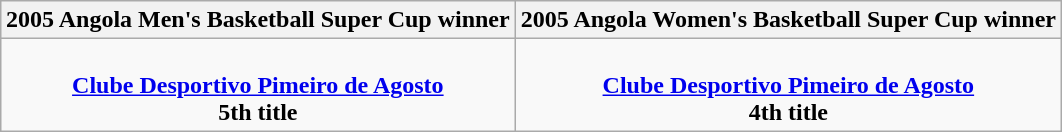<table class=wikitable style="text-align:center; margin:auto">
<tr>
<th>2005 Angola Men's Basketball Super Cup winner</th>
<th>2005 Angola Women's Basketball Super Cup winner</th>
</tr>
<tr>
<td><br><strong><a href='#'>Clube Desportivo Pimeiro de Agosto</a></strong><br><strong>5th title</strong></td>
<td><br><strong><a href='#'>Clube Desportivo Pimeiro de Agosto</a></strong><br><strong>4th title</strong></td>
</tr>
</table>
